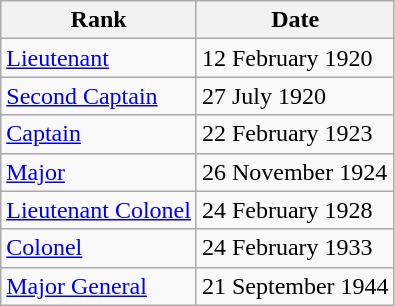<table class="wikitable">
<tr>
<th>Rank</th>
<th>Date</th>
</tr>
<tr>
<td><a href='#'>Lieutenant</a></td>
<td>12 February 1920</td>
</tr>
<tr>
<td><a href='#'>Second Captain</a></td>
<td>27 July 1920</td>
</tr>
<tr>
<td><a href='#'>Captain</a></td>
<td>22 February 1923</td>
</tr>
<tr>
<td><a href='#'>Major</a></td>
<td>26 November 1924</td>
</tr>
<tr>
<td><a href='#'>Lieutenant Colonel</a></td>
<td>24 February 1928</td>
</tr>
<tr>
<td><a href='#'>Colonel</a></td>
<td>24 February 1933</td>
</tr>
<tr>
<td><a href='#'>Major General</a></td>
<td>21 September 1944</td>
</tr>
</table>
